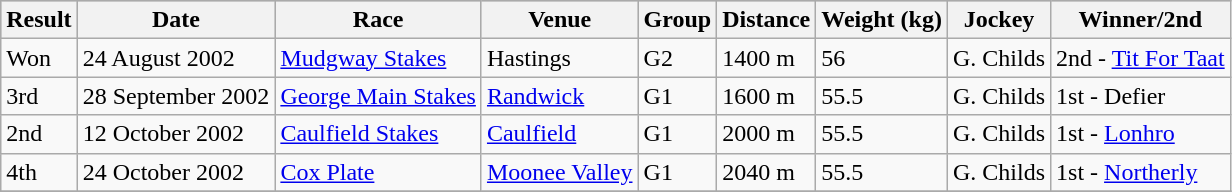<table class="wikitable">
<tr style="background:silver; color:black">
<th>Result</th>
<th>Date</th>
<th>Race</th>
<th>Venue</th>
<th>Group</th>
<th>Distance</th>
<th>Weight (kg)</th>
<th>Jockey</th>
<th>Winner/2nd</th>
</tr>
<tr>
<td>Won</td>
<td>24 August 2002</td>
<td><a href='#'>Mudgway Stakes</a></td>
<td>Hastings</td>
<td>G2</td>
<td>1400 m</td>
<td>56</td>
<td>G. Childs</td>
<td>2nd - <a href='#'>Tit For Taat</a></td>
</tr>
<tr>
<td>3rd</td>
<td>28 September 2002</td>
<td><a href='#'>George Main Stakes</a></td>
<td><a href='#'>Randwick</a></td>
<td>G1</td>
<td>1600 m</td>
<td>55.5</td>
<td>G. Childs</td>
<td>1st - Defier</td>
</tr>
<tr>
<td>2nd</td>
<td>12 October 2002</td>
<td><a href='#'>Caulfield Stakes</a></td>
<td><a href='#'>Caulfield</a></td>
<td>G1</td>
<td>2000 m</td>
<td>55.5</td>
<td>G. Childs</td>
<td>1st - <a href='#'>Lonhro</a></td>
</tr>
<tr>
<td>4th</td>
<td>24 October 2002</td>
<td><a href='#'>Cox Plate</a></td>
<td><a href='#'>Moonee Valley</a></td>
<td>G1</td>
<td>2040 m</td>
<td>55.5</td>
<td>G. Childs</td>
<td>1st - <a href='#'>Northerly</a></td>
</tr>
<tr>
</tr>
</table>
